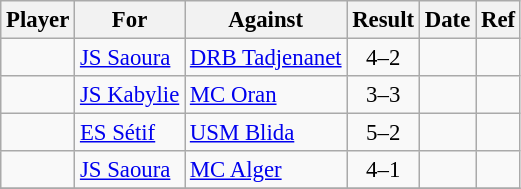<table class="wikitable" style="font-size: 95%;">
<tr>
<th>Player</th>
<th>For</th>
<th>Against</th>
<th style="text-align:center">Result</th>
<th>Date</th>
<th>Ref</th>
</tr>
<tr>
<td> </td>
<td><a href='#'>JS Saoura</a></td>
<td><a href='#'>DRB Tadjenanet</a></td>
<td style="text-align:center;">4–2</td>
<td></td>
<td></td>
</tr>
<tr>
<td> </td>
<td><a href='#'>JS Kabylie</a></td>
<td><a href='#'>MC Oran</a></td>
<td style="text-align:center;">3–3</td>
<td></td>
<td></td>
</tr>
<tr>
<td> </td>
<td><a href='#'>ES Sétif</a></td>
<td><a href='#'>USM Blida</a></td>
<td style="text-align:center;">5–2</td>
<td></td>
<td></td>
</tr>
<tr>
<td> </td>
<td><a href='#'>JS Saoura</a></td>
<td><a href='#'>MC Alger</a></td>
<td style="text-align:center;">4–1</td>
<td></td>
<td></td>
</tr>
<tr>
</tr>
</table>
